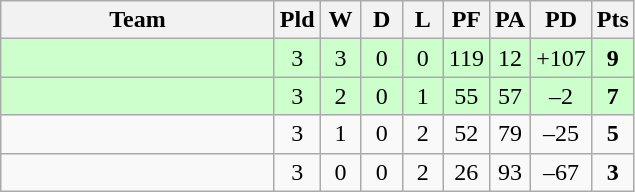<table class="wikitable" style="text-align:center;">
<tr>
<th width=175>Team</th>
<th width=20 abbr="Played">Pld</th>
<th width=20 abbr="Won">W</th>
<th width=20 abbr="Drawn">D</th>
<th width=20 abbr="Lost">L</th>
<th width=20 abbr="Points for">PF</th>
<th width=20 abbr="Points against">PA</th>
<th width=25 abbr="Points difference">PD</th>
<th width=20 abbr="Points">Pts</th>
</tr>
<tr style="background:#ccffcc">
<td align=left></td>
<td>3</td>
<td>3</td>
<td>0</td>
<td>0</td>
<td>119</td>
<td>12</td>
<td>+107</td>
<td><strong>9</strong></td>
</tr>
<tr style="background:#ccffcc">
<td align=left></td>
<td>3</td>
<td>2</td>
<td>0</td>
<td>1</td>
<td>55</td>
<td>57</td>
<td>–2</td>
<td><strong>7</strong></td>
</tr>
<tr>
<td align=left></td>
<td>3</td>
<td>1</td>
<td>0</td>
<td>2</td>
<td>52</td>
<td>79</td>
<td>–25</td>
<td><strong>5</strong></td>
</tr>
<tr>
<td align=left></td>
<td>3</td>
<td>0</td>
<td>0</td>
<td>2</td>
<td>26</td>
<td>93</td>
<td>–67</td>
<td><strong>3</strong></td>
</tr>
</table>
